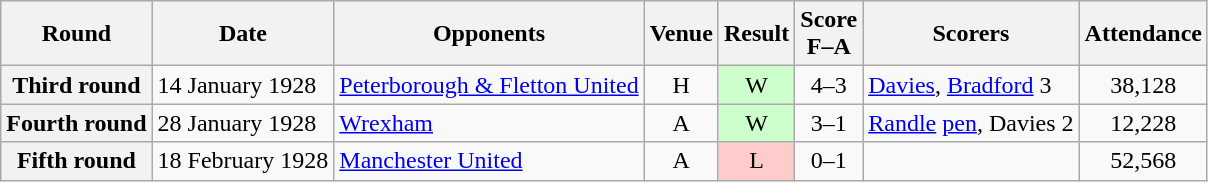<table class="wikitable plainrowheaders" style="text-align:center">
<tr>
<th scope="col">Round</th>
<th scope="col">Date</th>
<th scope="col">Opponents</th>
<th scope="col">Venue</th>
<th scope="col">Result</th>
<th scope="col">Score<br>F–A</th>
<th scope="col">Scorers</th>
<th scope="col">Attendance</th>
</tr>
<tr>
<th scope="row">Third round</th>
<td align="left">14 January 1928</td>
<td align="left"><a href='#'>Peterborough & Fletton United</a></td>
<td>H</td>
<td style=background:#cfc>W</td>
<td>4–3</td>
<td align="left"><a href='#'>Davies</a>, <a href='#'>Bradford</a> 3</td>
<td>38,128</td>
</tr>
<tr>
<th scope="row">Fourth round</th>
<td align="left">28 January 1928</td>
<td align="left"><a href='#'>Wrexham</a></td>
<td>A</td>
<td style=background:#cfc>W</td>
<td>3–1</td>
<td align="left"><a href='#'>Randle</a> <a href='#'>pen</a>, Davies 2</td>
<td>12,228</td>
</tr>
<tr>
<th scope="row">Fifth round</th>
<td align="left">18 February 1928</td>
<td align="left"><a href='#'>Manchester United</a></td>
<td>A</td>
<td style=background:#fcc>L</td>
<td>0–1</td>
<td></td>
<td>52,568</td>
</tr>
</table>
